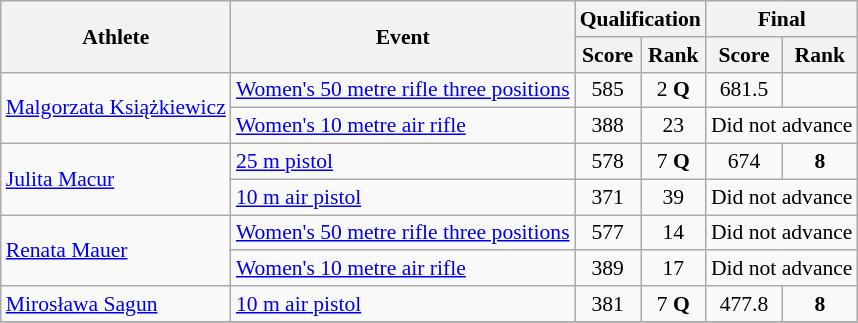<table class="wikitable" style="font-size:90%">
<tr>
<th rowspan="2">Athlete</th>
<th rowspan="2">Event</th>
<th colspan="2">Qualification</th>
<th colspan="2">Final</th>
</tr>
<tr>
<th>Score</th>
<th>Rank</th>
<th>Score</th>
<th>Rank</th>
</tr>
<tr>
<td rowspan=2><a href='#'>Malgorzata Książkiewicz</a></td>
<td><a href='#'>Women's 50 metre rifle three positions</a></td>
<td align="center">585</td>
<td align="center">2 <strong>Q</strong></td>
<td align="center">681.5</td>
<td align="center"></td>
</tr>
<tr>
<td><a href='#'>Women's 10 metre air rifle</a></td>
<td align="center">388</td>
<td align="center">23</td>
<td colspan="2"  align="center">Did not advance</td>
</tr>
<tr>
<td rowspan=2><a href='#'>Julita Macur</a></td>
<td><a href='#'>25 m pistol</a></td>
<td align="center">578</td>
<td align="center">7 <strong>Q</strong></td>
<td align="center">674</td>
<td align="center"><strong>8</strong></td>
</tr>
<tr>
<td><a href='#'>10 m air pistol</a></td>
<td align="center">371</td>
<td align="center">39</td>
<td colspan="2"  align="center">Did not advance</td>
</tr>
<tr>
<td rowspan=2><a href='#'>Renata Mauer</a></td>
<td><a href='#'>Women's 50 metre rifle three positions</a></td>
<td align="center">577</td>
<td align="center">14</td>
<td colspan="2"  align="center">Did not advance</td>
</tr>
<tr>
<td><a href='#'>Women's 10 metre air rifle</a></td>
<td align="center">389</td>
<td align="center">17</td>
<td colspan="2"  align="center">Did not advance</td>
</tr>
<tr>
<td rowspan=1><a href='#'>Mirosława Sagun</a></td>
<td><a href='#'>10 m air pistol</a></td>
<td align="center">381</td>
<td align="center">7 <strong>Q</strong></td>
<td align="center">477.8</td>
<td align="center"><strong>8</strong></td>
</tr>
<tr>
</tr>
</table>
